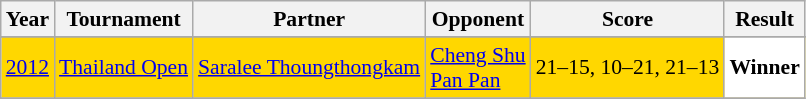<table class="sortable wikitable" style="font-size: 90%;">
<tr>
<th>Year</th>
<th>Tournament</th>
<th>Partner</th>
<th>Opponent</th>
<th>Score</th>
<th>Result</th>
</tr>
<tr>
</tr>
<tr style="background:#FFD700">
<td align="center"><a href='#'>2012</a></td>
<td align="left"><a href='#'>Thailand Open</a></td>
<td align="left"> <a href='#'>Saralee Thoungthongkam</a></td>
<td align="left"> <a href='#'>Cheng Shu</a> <br>  <a href='#'>Pan Pan</a></td>
<td align="left">21–15, 10–21, 21–13</td>
<td style="text-align:left; background:white"> <strong>Winner</strong></td>
</tr>
<tr>
</tr>
</table>
